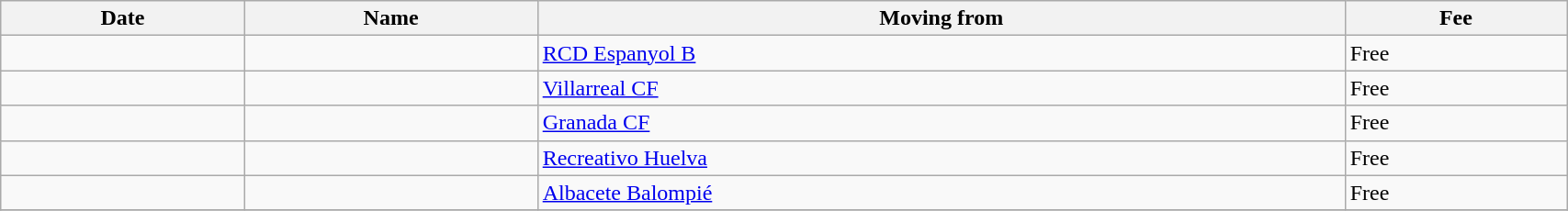<table class="wikitable sortable" width=90%>
<tr>
<th>Date</th>
<th>Name</th>
<th>Moving from</th>
<th>Fee</th>
</tr>
<tr>
<td></td>
<td> </td>
<td> <a href='#'>RCD Espanyol B</a></td>
<td>Free</td>
</tr>
<tr>
<td></td>
<td> </td>
<td> <a href='#'>Villarreal CF</a></td>
<td>Free</td>
</tr>
<tr>
<td></td>
<td> </td>
<td> <a href='#'>Granada CF</a></td>
<td>Free</td>
</tr>
<tr>
<td></td>
<td> </td>
<td> <a href='#'>Recreativo Huelva</a></td>
<td>Free</td>
</tr>
<tr>
<td></td>
<td> </td>
<td> <a href='#'>Albacete Balompié</a></td>
<td>Free</td>
</tr>
<tr>
</tr>
</table>
